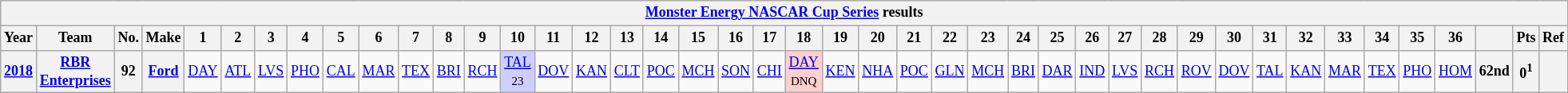<table class="wikitable" style="text-align:center; font-size:75%">
<tr>
<th colspan=43><a href='#'>Monster Energy NASCAR Cup Series</a> results</th>
</tr>
<tr>
<th>Year</th>
<th>Team</th>
<th>No.</th>
<th>Make</th>
<th>1</th>
<th>2</th>
<th>3</th>
<th>4</th>
<th>5</th>
<th>6</th>
<th>7</th>
<th>8</th>
<th>9</th>
<th>10</th>
<th>11</th>
<th>12</th>
<th>13</th>
<th>14</th>
<th>15</th>
<th>16</th>
<th>17</th>
<th>18</th>
<th>19</th>
<th>20</th>
<th>21</th>
<th>22</th>
<th>23</th>
<th>24</th>
<th>25</th>
<th>26</th>
<th>27</th>
<th>28</th>
<th>29</th>
<th>30</th>
<th>31</th>
<th>32</th>
<th>33</th>
<th>34</th>
<th>35</th>
<th>36</th>
<th></th>
<th>Pts</th>
<th>Ref</th>
</tr>
<tr>
<th><a href='#'>2018</a></th>
<th><a href='#'>RBR Enterprises</a></th>
<th>92</th>
<th><a href='#'>Ford</a></th>
<td><a href='#'>DAY</a></td>
<td><a href='#'>ATL</a></td>
<td><a href='#'>LVS</a></td>
<td><a href='#'>PHO</a></td>
<td><a href='#'>CAL</a></td>
<td><a href='#'>MAR</a></td>
<td><a href='#'>TEX</a></td>
<td><a href='#'>BRI</a></td>
<td><a href='#'>RCH</a></td>
<td style="background:#CFCFFF;"><a href='#'>TAL</a><br><small>23</small></td>
<td><a href='#'>DOV</a></td>
<td><a href='#'>KAN</a></td>
<td><a href='#'>CLT</a></td>
<td><a href='#'>POC</a></td>
<td><a href='#'>MCH</a></td>
<td><a href='#'>SON</a></td>
<td><a href='#'>CHI</a></td>
<td style="background:#FFCFCF;"><a href='#'>DAY</a><br><small>DNQ</small></td>
<td><a href='#'>KEN</a></td>
<td><a href='#'>NHA</a></td>
<td><a href='#'>POC</a></td>
<td><a href='#'>GLN</a></td>
<td><a href='#'>MCH</a></td>
<td><a href='#'>BRI</a></td>
<td><a href='#'>DAR</a></td>
<td><a href='#'>IND</a></td>
<td><a href='#'>LVS</a></td>
<td><a href='#'>RCH</a></td>
<td><a href='#'>ROV</a></td>
<td><a href='#'>DOV</a></td>
<td><a href='#'>TAL</a></td>
<td><a href='#'>KAN</a></td>
<td><a href='#'>MAR</a></td>
<td><a href='#'>TEX</a></td>
<td><a href='#'>PHO</a></td>
<td><a href='#'>HOM</a></td>
<th>62nd</th>
<th>0<sup>1</sup></th>
<th></th>
</tr>
</table>
